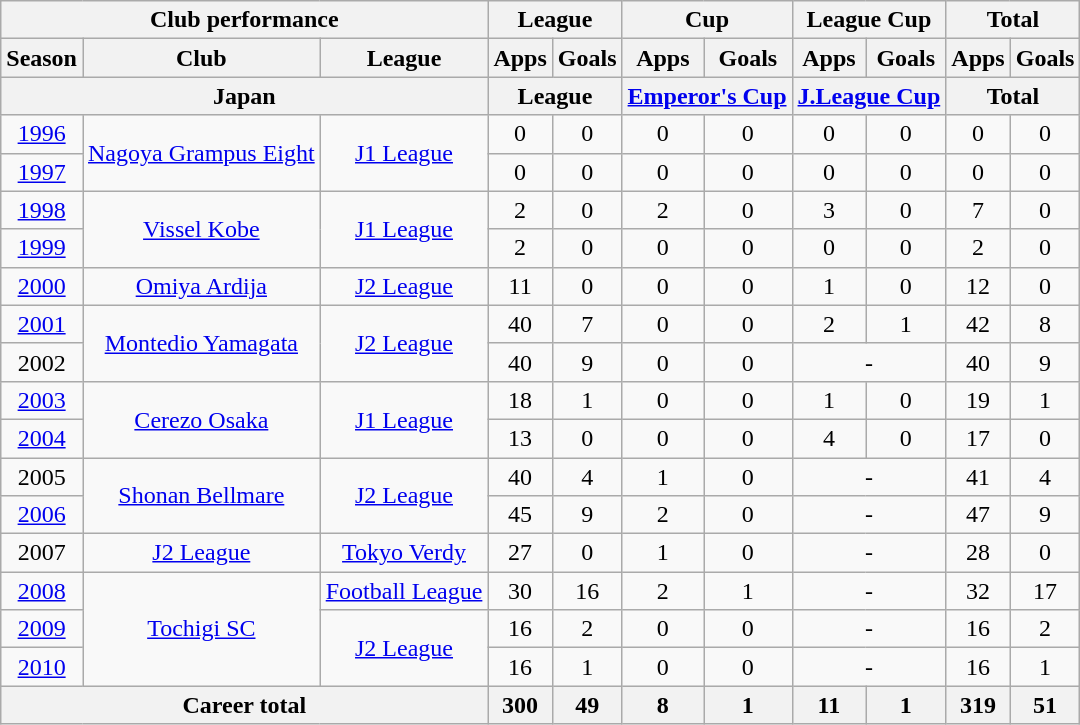<table class="wikitable" style="text-align:center">
<tr>
<th colspan=3>Club performance</th>
<th colspan=2>League</th>
<th colspan=2>Cup</th>
<th colspan=2>League Cup</th>
<th colspan=2>Total</th>
</tr>
<tr>
<th>Season</th>
<th>Club</th>
<th>League</th>
<th>Apps</th>
<th>Goals</th>
<th>Apps</th>
<th>Goals</th>
<th>Apps</th>
<th>Goals</th>
<th>Apps</th>
<th>Goals</th>
</tr>
<tr>
<th colspan=3>Japan</th>
<th colspan=2>League</th>
<th colspan=2><a href='#'>Emperor's Cup</a></th>
<th colspan=2><a href='#'>J.League Cup</a></th>
<th colspan=2>Total</th>
</tr>
<tr>
<td><a href='#'>1996</a></td>
<td rowspan="2"><a href='#'>Nagoya Grampus Eight</a></td>
<td rowspan="2"><a href='#'>J1 League</a></td>
<td>0</td>
<td>0</td>
<td>0</td>
<td>0</td>
<td>0</td>
<td>0</td>
<td>0</td>
<td>0</td>
</tr>
<tr>
<td><a href='#'>1997</a></td>
<td>0</td>
<td>0</td>
<td>0</td>
<td>0</td>
<td>0</td>
<td>0</td>
<td>0</td>
<td>0</td>
</tr>
<tr>
<td><a href='#'>1998</a></td>
<td rowspan="2"><a href='#'>Vissel Kobe</a></td>
<td rowspan="2"><a href='#'>J1 League</a></td>
<td>2</td>
<td>0</td>
<td>2</td>
<td>0</td>
<td>3</td>
<td>0</td>
<td>7</td>
<td>0</td>
</tr>
<tr>
<td><a href='#'>1999</a></td>
<td>2</td>
<td>0</td>
<td>0</td>
<td>0</td>
<td>0</td>
<td>0</td>
<td>2</td>
<td>0</td>
</tr>
<tr>
<td><a href='#'>2000</a></td>
<td><a href='#'>Omiya Ardija</a></td>
<td><a href='#'>J2 League</a></td>
<td>11</td>
<td>0</td>
<td>0</td>
<td>0</td>
<td>1</td>
<td>0</td>
<td>12</td>
<td>0</td>
</tr>
<tr>
<td><a href='#'>2001</a></td>
<td rowspan="2"><a href='#'>Montedio Yamagata</a></td>
<td rowspan="2"><a href='#'>J2 League</a></td>
<td>40</td>
<td>7</td>
<td>0</td>
<td>0</td>
<td>2</td>
<td>1</td>
<td>42</td>
<td>8</td>
</tr>
<tr>
<td>2002</td>
<td>40</td>
<td>9</td>
<td>0</td>
<td>0</td>
<td colspan="2">-</td>
<td>40</td>
<td>9</td>
</tr>
<tr>
<td><a href='#'>2003</a></td>
<td rowspan="2"><a href='#'>Cerezo Osaka</a></td>
<td rowspan="2"><a href='#'>J1 League</a></td>
<td>18</td>
<td>1</td>
<td>0</td>
<td>0</td>
<td>1</td>
<td>0</td>
<td>19</td>
<td>1</td>
</tr>
<tr>
<td><a href='#'>2004</a></td>
<td>13</td>
<td>0</td>
<td>0</td>
<td>0</td>
<td>4</td>
<td>0</td>
<td>17</td>
<td>0</td>
</tr>
<tr>
<td>2005</td>
<td rowspan="2"><a href='#'>Shonan Bellmare</a></td>
<td rowspan="2"><a href='#'>J2 League</a></td>
<td>40</td>
<td>4</td>
<td>1</td>
<td>0</td>
<td colspan="2">-</td>
<td>41</td>
<td>4</td>
</tr>
<tr>
<td><a href='#'>2006</a></td>
<td>45</td>
<td>9</td>
<td>2</td>
<td>0</td>
<td colspan="2">-</td>
<td>47</td>
<td>9</td>
</tr>
<tr>
<td>2007</td>
<td><a href='#'>J2 League</a></td>
<td><a href='#'>Tokyo Verdy</a></td>
<td>27</td>
<td>0</td>
<td>1</td>
<td>0</td>
<td colspan="2">-</td>
<td>28</td>
<td>0</td>
</tr>
<tr>
<td><a href='#'>2008</a></td>
<td rowspan="3"><a href='#'>Tochigi SC</a></td>
<td><a href='#'>Football League</a></td>
<td>30</td>
<td>16</td>
<td>2</td>
<td>1</td>
<td colspan="2">-</td>
<td>32</td>
<td>17</td>
</tr>
<tr>
<td><a href='#'>2009</a></td>
<td rowspan="2"><a href='#'>J2 League</a></td>
<td>16</td>
<td>2</td>
<td>0</td>
<td>0</td>
<td colspan="2">-</td>
<td>16</td>
<td>2</td>
</tr>
<tr>
<td><a href='#'>2010</a></td>
<td>16</td>
<td>1</td>
<td>0</td>
<td>0</td>
<td colspan="2">-</td>
<td>16</td>
<td>1</td>
</tr>
<tr>
<th colspan=3>Career total</th>
<th>300</th>
<th>49</th>
<th>8</th>
<th>1</th>
<th>11</th>
<th>1</th>
<th>319</th>
<th>51</th>
</tr>
</table>
